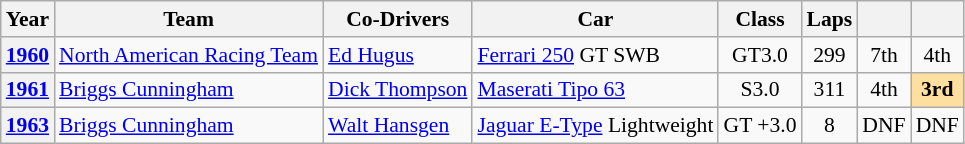<table class="wikitable" style="text-align:center; font-size:90%">
<tr>
<th>Year</th>
<th>Team</th>
<th>Co-Drivers</th>
<th>Car</th>
<th>Class</th>
<th>Laps</th>
<th></th>
<th></th>
</tr>
<tr>
<th><a href='#'>1960</a></th>
<td align="left"> <a href='#'>North American Racing Team</a></td>
<td align="left"> <a href='#'>Ed Hugus</a></td>
<td align="left"><a href='#'>Ferrari 250</a> GT SWB</td>
<td>GT3.0</td>
<td>299</td>
<td>7th</td>
<td>4th</td>
</tr>
<tr>
<th><a href='#'>1961</a></th>
<td align="left"> <a href='#'>Briggs Cunningham</a></td>
<td align="left"> <a href='#'>Dick Thompson</a></td>
<td align="left"><a href='#'>Maserati Tipo 63</a></td>
<td>S3.0</td>
<td>311</td>
<td>4th</td>
<td style="background:#FFDF9F;"><strong>3rd</strong></td>
</tr>
<tr>
<th><a href='#'>1963</a></th>
<td align="left"> <a href='#'>Briggs Cunningham</a></td>
<td align="left"> <a href='#'>Walt Hansgen</a></td>
<td align="left"><a href='#'>Jaguar E-Type</a> Lightweight</td>
<td>GT +3.0</td>
<td>8</td>
<td>DNF</td>
<td>DNF</td>
</tr>
</table>
